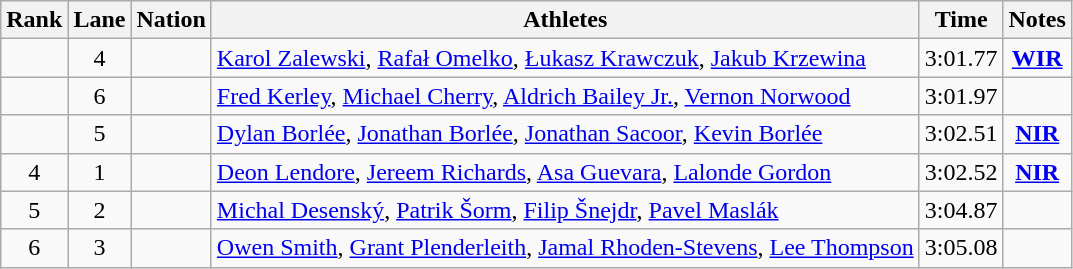<table class="wikitable sortable" style="text-align:center">
<tr>
<th>Rank</th>
<th>Lane</th>
<th>Nation</th>
<th>Athletes</th>
<th>Time</th>
<th>Notes</th>
</tr>
<tr>
<td></td>
<td>4</td>
<td align=left></td>
<td align=left><a href='#'>Karol Zalewski</a>, <a href='#'>Rafał Omelko</a>, <a href='#'>Łukasz Krawczuk</a>, <a href='#'>Jakub Krzewina</a></td>
<td>3:01.77</td>
<td><strong><a href='#'>WIR</a></strong></td>
</tr>
<tr>
<td></td>
<td>6</td>
<td align=left></td>
<td align=left><a href='#'>Fred Kerley</a>, <a href='#'>Michael Cherry</a>, <a href='#'>Aldrich Bailey Jr.</a>, <a href='#'>Vernon Norwood</a></td>
<td>3:01.97</td>
<td></td>
</tr>
<tr>
<td></td>
<td>5</td>
<td align=left></td>
<td align=left><a href='#'>Dylan Borlée</a>, <a href='#'>Jonathan Borlée</a>, <a href='#'>Jonathan Sacoor</a>, <a href='#'>Kevin Borlée</a></td>
<td>3:02.51</td>
<td><strong><a href='#'>NIR</a></strong></td>
</tr>
<tr>
<td>4</td>
<td>1</td>
<td align=left></td>
<td align=left><a href='#'>Deon Lendore</a>, <a href='#'>Jereem Richards</a>, <a href='#'>Asa Guevara</a>, <a href='#'>Lalonde Gordon</a></td>
<td>3:02.52</td>
<td><strong><a href='#'>NIR</a></strong></td>
</tr>
<tr>
<td>5</td>
<td>2</td>
<td align=left></td>
<td align=left><a href='#'>Michal Desenský</a>, <a href='#'>Patrik Šorm</a>, <a href='#'>Filip Šnejdr</a>, <a href='#'>Pavel Maslák</a></td>
<td>3:04.87</td>
<td></td>
</tr>
<tr>
<td>6</td>
<td>3</td>
<td align=left></td>
<td align=left><a href='#'>Owen Smith</a>, <a href='#'>Grant Plenderleith</a>, <a href='#'>Jamal Rhoden-Stevens</a>, <a href='#'>Lee Thompson</a></td>
<td>3:05.08</td>
<td></td>
</tr>
</table>
